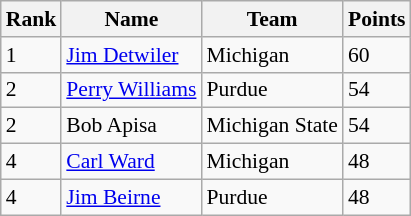<table class="wikitable" style="font-size: 90%">
<tr>
<th>Rank</th>
<th>Name</th>
<th>Team</th>
<th>Points</th>
</tr>
<tr>
<td>1</td>
<td><a href='#'>Jim Detwiler</a></td>
<td>Michigan</td>
<td>60</td>
</tr>
<tr>
<td>2</td>
<td><a href='#'>Perry Williams</a></td>
<td>Purdue</td>
<td>54</td>
</tr>
<tr>
<td>2</td>
<td>Bob Apisa</td>
<td>Michigan State</td>
<td>54</td>
</tr>
<tr>
<td>4</td>
<td><a href='#'>Carl Ward</a></td>
<td>Michigan</td>
<td>48</td>
</tr>
<tr>
<td>4</td>
<td><a href='#'>Jim Beirne</a></td>
<td>Purdue</td>
<td>48</td>
</tr>
</table>
